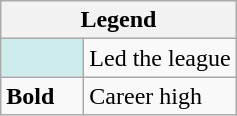<table class="wikitable mw-collapsible mw-collapsed">
<tr>
<th colspan="2">Legend</th>
</tr>
<tr>
<td style="background:#cfecec; width:3em;"></td>
<td>Led the league</td>
</tr>
<tr>
<td><strong>Bold</strong></td>
<td>Career high</td>
</tr>
</table>
